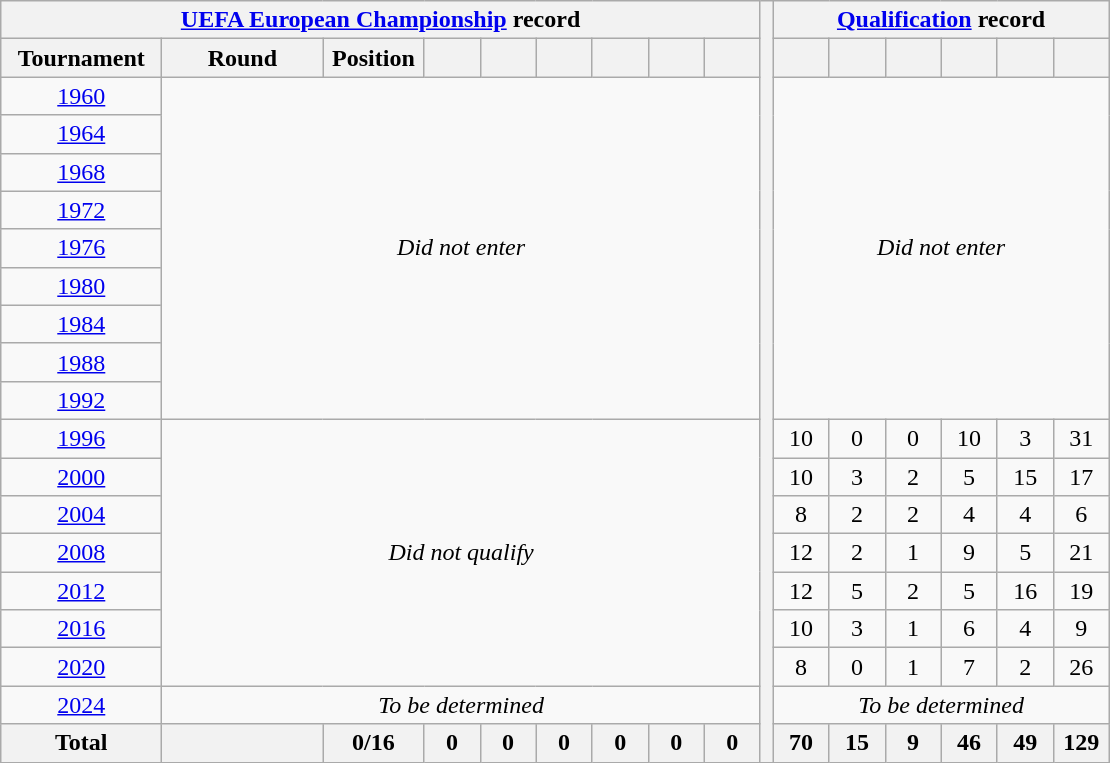<table class="wikitable" style="text-align: center;">
<tr>
<th colspan=9><a href='#'>UEFA European Championship</a> record</th>
<th width=1 rowspan=21></th>
<th colspan=6><a href='#'>Qualification</a> record</th>
</tr>
<tr>
<th width=100>Tournament</th>
<th width=100>Round</th>
<th width=60>Position</th>
<th width=30></th>
<th width=30></th>
<th width=30></th>
<th width=30></th>
<th width=30></th>
<th width=30></th>
<th width=30></th>
<th width=30></th>
<th width=30></th>
<th width=30></th>
<th width=30></th>
<th width=30></th>
</tr>
<tr>
<td> <a href='#'>1960</a></td>
<td rowspan=9 colspan=8><em>Did not enter</em></td>
<td rowspan=9 colspan=6><em>Did not enter</em></td>
</tr>
<tr>
<td> <a href='#'>1964</a></td>
</tr>
<tr>
<td> <a href='#'>1968</a></td>
</tr>
<tr>
<td> <a href='#'>1972</a></td>
</tr>
<tr>
<td> <a href='#'>1976</a></td>
</tr>
<tr>
<td> <a href='#'>1980</a></td>
</tr>
<tr>
<td> <a href='#'>1984</a></td>
</tr>
<tr>
<td> <a href='#'>1988</a></td>
</tr>
<tr>
<td> <a href='#'>1992</a></td>
</tr>
<tr>
<td> <a href='#'>1996</a></td>
<td rowspan=7 colspan=8><em>Did not qualify</em></td>
<td>10</td>
<td>0</td>
<td>0</td>
<td>10</td>
<td>3</td>
<td>31</td>
</tr>
<tr>
<td>  <a href='#'>2000</a></td>
<td>10</td>
<td>3</td>
<td>2</td>
<td>5</td>
<td>15</td>
<td>17</td>
</tr>
<tr>
<td> <a href='#'>2004</a></td>
<td>8</td>
<td>2</td>
<td>2</td>
<td>4</td>
<td>4</td>
<td>6</td>
</tr>
<tr>
<td>  <a href='#'>2008</a></td>
<td>12</td>
<td>2</td>
<td>1</td>
<td>9</td>
<td>5</td>
<td>21</td>
</tr>
<tr>
<td>  <a href='#'>2012</a></td>
<td>12</td>
<td>5</td>
<td>2</td>
<td>5</td>
<td>16</td>
<td>19</td>
</tr>
<tr>
<td> <a href='#'>2016</a></td>
<td>10</td>
<td>3</td>
<td>1</td>
<td>6</td>
<td>4</td>
<td>9</td>
</tr>
<tr>
<td> <a href='#'>2020</a></td>
<td>8</td>
<td>0</td>
<td>1</td>
<td>7</td>
<td>2</td>
<td>26</td>
</tr>
<tr>
<td> <a href='#'>2024</a></td>
<td colspan=8><em>To be determined</em></td>
<td colspan=6><em>To be determined</em></td>
</tr>
<tr>
<th>Total</th>
<th></th>
<th>0/16</th>
<th>0</th>
<th>0</th>
<th>0</th>
<th>0</th>
<th>0</th>
<th>0</th>
<th>70</th>
<th>15</th>
<th>9</th>
<th>46</th>
<th>49</th>
<th>129</th>
</tr>
</table>
